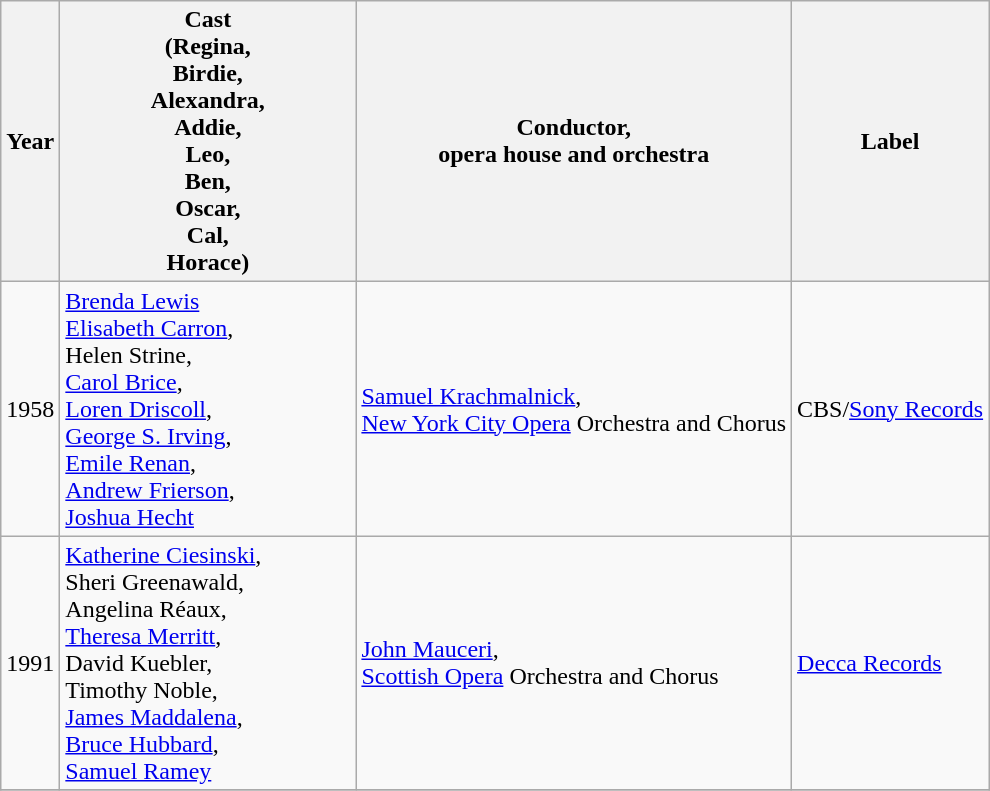<table class="wikitable">
<tr>
<th>Year</th>
<th Width="190">Cast <br>(Regina, <br> Birdie,<br> Alexandra,<br> Addie,<br> Leo,<br> Ben,<br> Oscar,<br> Cal,<br> Horace)</th>
<th>Conductor,<br>opera house and orchestra</th>
<th>Label</th>
</tr>
<tr>
<td>1958</td>
<td><a href='#'>Brenda Lewis</a><br> <a href='#'>Elisabeth Carron</a>,<br> Helen Strine,<br><a href='#'>Carol Brice</a>,<br><a href='#'>Loren Driscoll</a>,<br><a href='#'>George S. Irving</a>,<br><a href='#'>Emile Renan</a>,<br><a href='#'>Andrew Frierson</a>,<br><a href='#'>Joshua Hecht</a></td>
<td><a href='#'>Samuel Krachmalnick</a>,<br><a href='#'>New York City Opera</a> Orchestra and Chorus</td>
<td>CBS/<a href='#'>Sony Records</a></td>
</tr>
<tr>
<td>1991</td>
<td><a href='#'>Katherine Ciesinski</a>, <br> Sheri Greenawald, <br> Angelina Réaux, <br> <a href='#'>Theresa Merritt</a>,<br>David Kuebler,<br>Timothy Noble,<br><a href='#'>James Maddalena</a>,<br><a href='#'>Bruce Hubbard</a>,<br><a href='#'>Samuel Ramey</a></td>
<td><a href='#'>John Mauceri</a>, <br> <a href='#'>Scottish Opera</a> Orchestra and Chorus</td>
<td><a href='#'>Decca Records</a></td>
</tr>
<tr>
</tr>
</table>
